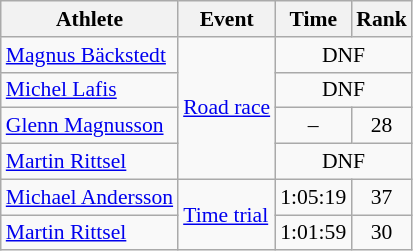<table class=wikitable style="font-size:90%">
<tr>
<th>Athlete</th>
<th>Event</th>
<th>Time</th>
<th>Rank</th>
</tr>
<tr>
<td align=left><a href='#'>Magnus Bäckstedt</a></td>
<td align=left rowspan=4><a href='#'>Road race</a></td>
<td align=center colspan=2>DNF</td>
</tr>
<tr>
<td align=left><a href='#'>Michel Lafis</a></td>
<td align=center colspan=2>DNF</td>
</tr>
<tr>
<td align=left><a href='#'>Glenn Magnusson</a></td>
<td align=center>–</td>
<td align=center>28</td>
</tr>
<tr>
<td align=left><a href='#'>Martin Rittsel</a></td>
<td align=center colspan=2>DNF</td>
</tr>
<tr>
<td align=left><a href='#'>Michael Andersson</a></td>
<td align=left rowspan=2><a href='#'>Time trial</a></td>
<td align=center>1:05:19</td>
<td align=center>37</td>
</tr>
<tr>
<td align=left><a href='#'>Martin Rittsel</a></td>
<td align=center>1:01:59</td>
<td align=center>30</td>
</tr>
</table>
